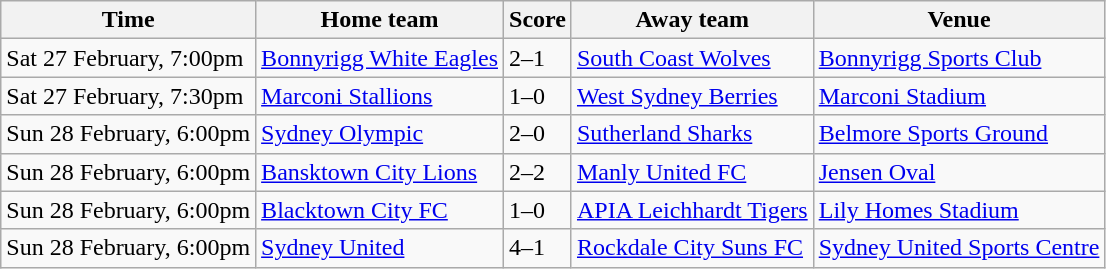<table class="wikitable">
<tr>
<th>Time</th>
<th>Home team</th>
<th>Score</th>
<th>Away team</th>
<th>Venue</th>
</tr>
<tr>
<td>Sat 27 February, 7:00pm</td>
<td><a href='#'>Bonnyrigg White Eagles</a></td>
<td>2–1</td>
<td><a href='#'>South Coast Wolves</a></td>
<td><a href='#'>Bonnyrigg Sports Club</a></td>
</tr>
<tr>
<td>Sat 27 February, 7:30pm</td>
<td><a href='#'>Marconi Stallions</a></td>
<td>1–0</td>
<td><a href='#'>West Sydney Berries</a></td>
<td><a href='#'>Marconi Stadium</a></td>
</tr>
<tr>
<td>Sun 28 February, 6:00pm</td>
<td><a href='#'>Sydney Olympic</a></td>
<td>2–0</td>
<td><a href='#'>Sutherland Sharks</a></td>
<td><a href='#'>Belmore Sports Ground</a></td>
</tr>
<tr>
<td>Sun 28 February, 6:00pm</td>
<td><a href='#'>Bansktown City Lions</a></td>
<td>2–2</td>
<td><a href='#'>Manly United FC</a></td>
<td><a href='#'>Jensen Oval</a></td>
</tr>
<tr>
<td>Sun 28 February, 6:00pm</td>
<td><a href='#'>Blacktown City FC</a></td>
<td>1–0</td>
<td><a href='#'>APIA Leichhardt Tigers</a></td>
<td><a href='#'>Lily Homes Stadium</a></td>
</tr>
<tr>
<td>Sun 28 February, 6:00pm</td>
<td><a href='#'>Sydney United</a></td>
<td>4–1</td>
<td><a href='#'>Rockdale City Suns FC</a></td>
<td><a href='#'>Sydney United Sports Centre</a></td>
</tr>
</table>
